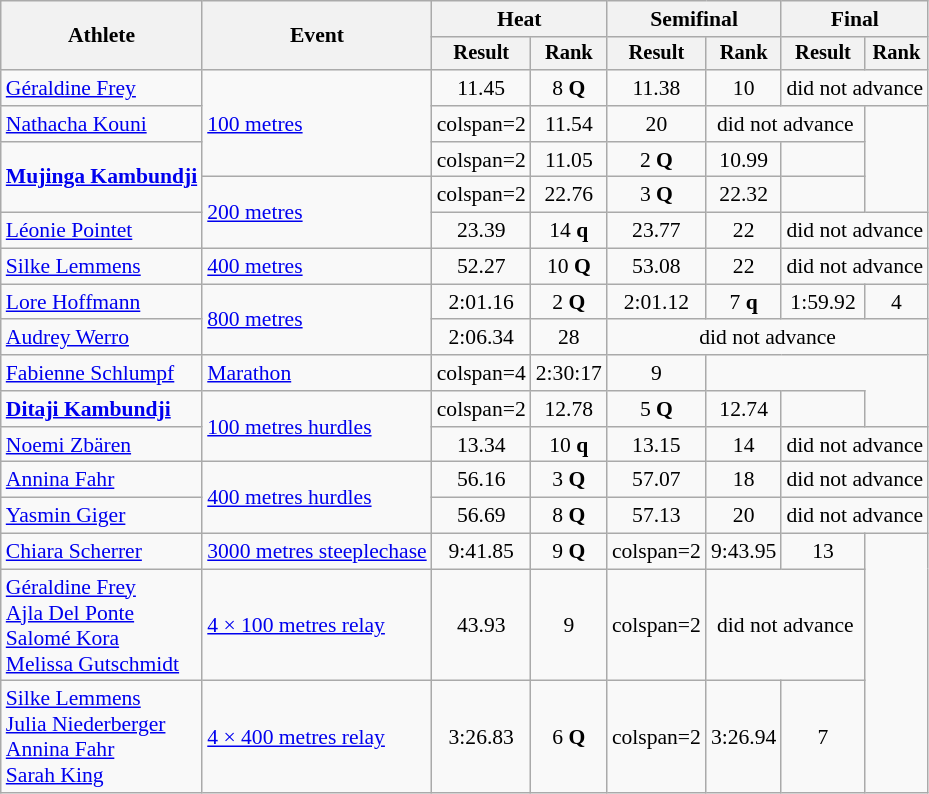<table class=wikitable style=font-size:90%>
<tr>
<th rowspan=2>Athlete</th>
<th rowspan=2>Event</th>
<th colspan=2>Heat</th>
<th colspan=2>Semifinal</th>
<th colspan=2>Final</th>
</tr>
<tr style=font-size:95%>
<th>Result</th>
<th>Rank</th>
<th>Result</th>
<th>Rank</th>
<th>Result</th>
<th>Rank</th>
</tr>
<tr align=center>
<td align=left><a href='#'>Géraldine Frey</a></td>
<td align=left rowspan=3><a href='#'>100 metres</a></td>
<td>11.45</td>
<td>8 <strong>Q</strong></td>
<td>11.38</td>
<td>10</td>
<td colspan=2>did not advance</td>
</tr>
<tr align=center>
<td align=left><a href='#'>Nathacha Kouni</a></td>
<td>colspan=2</td>
<td>11.54</td>
<td>20</td>
<td colspan=2>did not advance</td>
</tr>
<tr align=center>
<td align=left rowspan=2><strong><a href='#'>Mujinga Kambundji</a></strong></td>
<td>colspan=2</td>
<td>11.05</td>
<td>2 <strong>Q</strong></td>
<td>10.99</td>
<td><strong></strong></td>
</tr>
<tr align=center>
<td align=left rowspan=2><a href='#'>200 metres</a></td>
<td>colspan=2</td>
<td>22.76</td>
<td>3 <strong>Q</strong></td>
<td>22.32</td>
<td><strong></strong></td>
</tr>
<tr align=center>
<td align=left><a href='#'>Léonie Pointet</a></td>
<td>23.39</td>
<td>14 <strong>q</strong></td>
<td>23.77</td>
<td>22</td>
<td colspan=2>did not advance</td>
</tr>
<tr align=center>
<td align=left><a href='#'>Silke Lemmens</a></td>
<td align=left><a href='#'>400 metres</a></td>
<td>52.27</td>
<td>10 <strong>Q</strong></td>
<td>53.08</td>
<td>22</td>
<td colspan=2>did not advance</td>
</tr>
<tr align=center>
<td align=left><a href='#'>Lore Hoffmann</a></td>
<td align=left rowspan=2><a href='#'>800 metres</a></td>
<td>2:01.16</td>
<td>2 <strong>Q</strong></td>
<td>2:01.12</td>
<td>7 <strong>q</strong></td>
<td>1:59.92</td>
<td>4</td>
</tr>
<tr align=center>
<td align=left><a href='#'>Audrey Werro</a></td>
<td>2:06.34</td>
<td>28</td>
<td colspan=4>did not advance</td>
</tr>
<tr align=center>
<td align=left><a href='#'>Fabienne Schlumpf</a></td>
<td align=left><a href='#'>Marathon</a></td>
<td>colspan=4</td>
<td>2:30:17 <strong></strong></td>
<td>9</td>
</tr>
<tr align=center>
<td align=left><strong><a href='#'>Ditaji Kambundji</a></strong></td>
<td align=left rowspan=2><a href='#'>100 metres hurdles</a></td>
<td>colspan=2</td>
<td>12.78</td>
<td>5 <strong>Q</strong></td>
<td>12.74</td>
<td><strong></strong></td>
</tr>
<tr align=center>
<td align=left><a href='#'>Noemi Zbären</a></td>
<td>13.34</td>
<td>10 <strong>q</strong></td>
<td>13.15</td>
<td>14</td>
<td colspan=2>did not advance</td>
</tr>
<tr align=center>
<td align=left><a href='#'>Annina Fahr</a></td>
<td align=left rowspan=2><a href='#'>400 metres hurdles</a></td>
<td>56.16 <strong></strong></td>
<td>3 <strong>Q</strong></td>
<td>57.07</td>
<td>18</td>
<td colspan=2>did not advance</td>
</tr>
<tr align=center>
<td align=left><a href='#'>Yasmin Giger</a></td>
<td>56.69</td>
<td>8 <strong>Q</strong></td>
<td>57.13</td>
<td>20</td>
<td colspan=2>did not advance</td>
</tr>
<tr align=center>
<td align=left><a href='#'>Chiara Scherrer</a></td>
<td align=left><a href='#'>3000 metres steeplechase</a></td>
<td>9:41.85</td>
<td>9 <strong>Q</strong></td>
<td>colspan=2</td>
<td>9:43.95</td>
<td>13</td>
</tr>
<tr align=center>
<td align=left><a href='#'>Géraldine Frey</a><br><a href='#'>Ajla Del Ponte</a><br><a href='#'>Salomé Kora</a><br><a href='#'>Melissa Gutschmidt</a></td>
<td align=left><a href='#'>4 × 100 metres relay</a></td>
<td>43.93</td>
<td>9</td>
<td>colspan=2</td>
<td colspan=2>did not advance</td>
</tr>
<tr align=center>
<td align=left><a href='#'>Silke Lemmens</a><br><a href='#'>Julia Niederberger</a><br><a href='#'>Annina Fahr</a><br><a href='#'>Sarah King</a></td>
<td align=left><a href='#'>4 × 400 metres relay</a></td>
<td>3:26.83 <strong></strong></td>
<td>6 <strong>Q</strong></td>
<td>colspan=2</td>
<td>3:26.94</td>
<td>7</td>
</tr>
</table>
